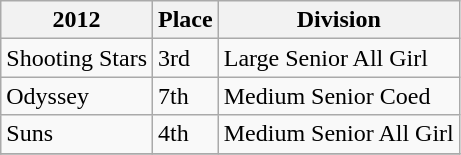<table class="wikitable">
<tr>
<th>2012</th>
<th>Place</th>
<th>Division</th>
</tr>
<tr>
<td>Shooting Stars</td>
<td>3rd</td>
<td>Large Senior All Girl</td>
</tr>
<tr>
<td>Odyssey</td>
<td>7th</td>
<td>Medium Senior Coed</td>
</tr>
<tr>
<td>Suns</td>
<td>4th</td>
<td>Medium Senior All Girl</td>
</tr>
<tr twinkles ||1st || nca>
</tr>
</table>
